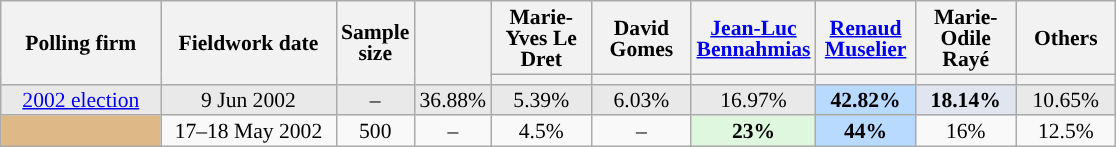<table class="wikitable sortable" style="text-align:center;font-size:90%;line-height:14px;">
<tr style="height:40px;">
<th style="width:100px;" rowspan="2">Polling firm</th>
<th style="width:110px;" rowspan="2">Fieldwork date</th>
<th style="width:35px;" rowspan="2">Sample<br>size</th>
<th style="width:30px;" rowspan="2"></th>
<th class="unsortable" style="width:60px;">Marie-Yves Le Dret<br></th>
<th class="unsortable" style="width:60px;">David Gomes<br></th>
<th class="unsortable" style="width:60px;"><a href='#'>Jean-Luc Bennahmias</a><br></th>
<th class="unsortable" style="width:60px;"><a href='#'>Renaud Muselier</a><br></th>
<th class="unsortable" style="width:60px;">Marie-Odile Rayé<br></th>
<th class="unsortable" style="width:60px;">Others</th>
</tr>
<tr>
<th style="background:"></th>
<th style="background:"></th>
<th style="background:"></th>
<th style="background:"></th>
<th style="background:"></th>
<th style="background:"></th>
</tr>
<tr style="background:#E9E9E9;">
<td><a href='#'>2002 election</a></td>
<td data-sort-value="2002-06-09">9 Jun 2002</td>
<td>–</td>
<td>36.88%</td>
<td>5.39%</td>
<td>6.03%</td>
<td>16.97%</td>
<td style="background:#B9DAFF;"><strong>42.82%</strong></td>
<td style="background:#E0E5F0;"><strong>18.14%</strong></td>
<td>10.65%</td>
</tr>
<tr>
<td style="background:burlywood;"></td>
<td data-sort-value="2002-05-18">17–18 May 2002</td>
<td>500</td>
<td>–</td>
<td>4.5%</td>
<td>–</td>
<td style="background:#DEF7DE;"><strong>23%</strong></td>
<td style="background:#B9DAFF;"><strong>44%</strong></td>
<td>16%</td>
<td>12.5%</td>
</tr>
</table>
